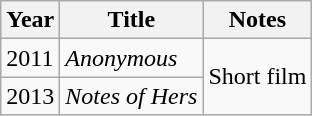<table class="wikitable sortable">
<tr>
<th>Year</th>
<th>Title</th>
<th class="unsortable">Notes</th>
</tr>
<tr>
<td>2011</td>
<td><em>Anonymous</em></td>
<td rowspan="2">Short film</td>
</tr>
<tr>
<td>2013</td>
<td><em>Notes of Hers</em></td>
</tr>
</table>
